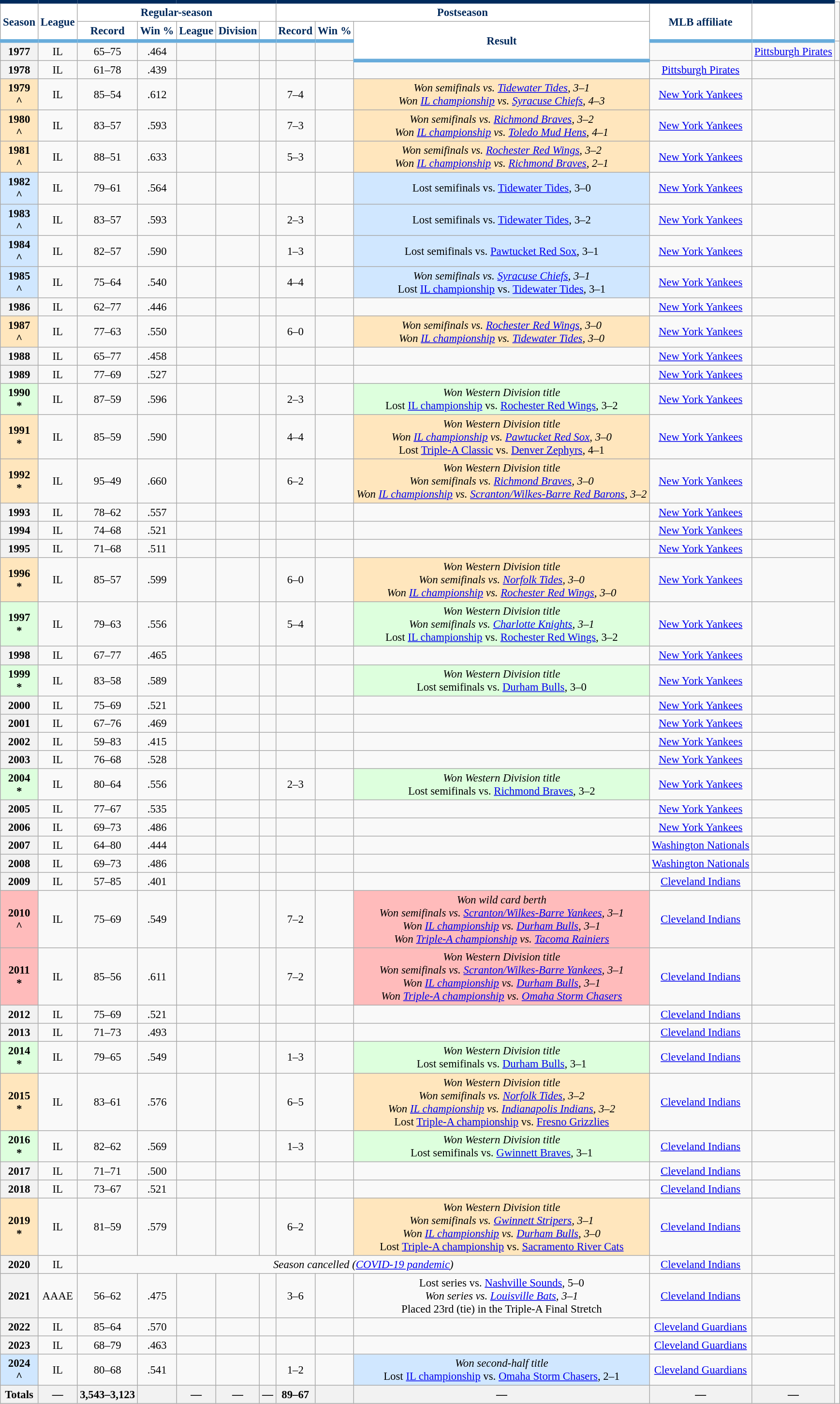<table class="wikitable sortable plainrowheaders" style="font-size: 95%; text-align:center;">
<tr>
<th rowspan="2" scope="col" style="background-color:#ffffff; border-top:#002A5C 5px solid; border-bottom:#68ACDB 5px solid; color:#002A5C">Season</th>
<th rowspan="2" scope="col" style="background-color:#ffffff; border-top:#002A5C 5px solid; border-bottom:#68ACDB 5px solid; color:#002A5C">League</th>
<th colspan="5" scope="col" style="background-color:#ffffff; border-top:#002A5C 5px solid; color:#002A5C">Regular-season</th>
<th colspan="3" scope="col" style="background-color:#ffffff; border-top:#002A5C 5px solid; color:#002A5C">Postseason</th>
<th rowspan="2" scope="col" style="background-color:#ffffff; border-top:#002A5C 5px solid; border-bottom:#68ACDB 5px solid; color:#002A5C">MLB affiliate</th>
<th class="unsortable" rowspan="2" scope="col" style="background-color:#ffffff; border-top:#002A5C 5px solid; border-bottom:#68ACDB 5px solid; color:#002A5C"></th>
</tr>
<tr>
<th scope="col" style="background-color:#ffffff; border-bottom:#68ACDB 5px solid; color:#002A5C">Record</th>
<th scope="col" style="background-color:#ffffff; border-bottom:#68ACDB 5px solid; color:#002A5C">Win %</th>
<th scope="col" style="background-color:#ffffff; border-bottom:#68ACDB 5px solid; color:#002A5C">League</th>
<th scope="col" style="background-color:#ffffff; border-bottom:#68ACDB 5px solid; color:#002A5C">Division</th>
<th scope="col" style="background-color:#ffffff; border-bottom:#68ACDB 5px solid; color:#002A5C"></th>
<th scope="col" style="background-color:#ffffff; border-bottom:#68ACDB 5px solid; color:#002A5C">Record</th>
<th scope="col" style="background-color:#ffffff; border-bottom:#68ACDB 5px solid; color:#002A5C">Win %</th>
<th class="unsortable" rowspan="2" scope="col" style="background-color:#ffffff; border-bottom:#68ACDB 5px solid; color:#002A5C">Result</th>
</tr>
<tr>
<th scope="row" style="text-align:center">1977</th>
<td>IL</td>
<td>65–75</td>
<td>.464</td>
<td></td>
<td></td>
<td></td>
<td></td>
<td></td>
<td></td>
<td><a href='#'>Pittsburgh Pirates</a></td>
<td></td>
</tr>
<tr>
<th scope="row" style="text-align:center">1978</th>
<td>IL</td>
<td>61–78</td>
<td>.439</td>
<td></td>
<td></td>
<td></td>
<td></td>
<td></td>
<td></td>
<td><a href='#'>Pittsburgh Pirates</a></td>
<td></td>
</tr>
<tr>
<th scope="row" style="text-align:center; background:#FFE6BD">1979<br>^ </th>
<td>IL</td>
<td>85–54</td>
<td>.612</td>
<td></td>
<td></td>
<td></td>
<td>7–4</td>
<td></td>
<td bgcolor="#FFE6BD"><em>Won semifinals vs. <a href='#'>Tidewater Tides</a>, 3–1</em><br><em>Won <a href='#'>IL championship</a> vs. <a href='#'>Syracuse Chiefs</a>, 4–3</em></td>
<td><a href='#'>New York Yankees</a></td>
<td></td>
</tr>
<tr>
<th scope="row" style="text-align:center; background:#FFE6BD">1980<br>^ </th>
<td>IL</td>
<td>83–57</td>
<td>.593</td>
<td></td>
<td></td>
<td></td>
<td>7–3</td>
<td></td>
<td bgcolor="#FFE6BD"><em>Won semifinals vs. <a href='#'>Richmond Braves</a>, 3–2</em><br><em>Won <a href='#'>IL championship</a> vs. <a href='#'>Toledo Mud Hens</a>, 4–1</em></td>
<td><a href='#'>New York Yankees</a></td>
<td></td>
</tr>
<tr>
<th scope="row" style="text-align:center; background:#FFE6BD">1981<br>^ </th>
<td>IL</td>
<td>88–51</td>
<td>.633</td>
<td></td>
<td></td>
<td></td>
<td>5–3</td>
<td></td>
<td bgcolor="#FFE6BD"><em>Won semifinals vs. <a href='#'>Rochester Red Wings</a>, 3–2</em><br><em>Won <a href='#'>IL championship</a> vs. <a href='#'>Richmond Braves</a>, 2–1</em></td>
<td><a href='#'>New York Yankees</a></td>
<td></td>
</tr>
<tr>
<th scope="row" style="text-align:center; background:#D0E7FF">1982<br>^</th>
<td>IL</td>
<td>79–61</td>
<td>.564</td>
<td></td>
<td></td>
<td></td>
<td></td>
<td></td>
<td bgcolor="#D0E7FF">Lost semifinals vs. <a href='#'>Tidewater Tides</a>, 3–0</td>
<td><a href='#'>New York Yankees</a></td>
<td></td>
</tr>
<tr>
<th scope="row" style="text-align:center; background:#D0E7FF">1983<br>^</th>
<td>IL</td>
<td>83–57</td>
<td>.593</td>
<td></td>
<td></td>
<td></td>
<td>2–3</td>
<td></td>
<td bgcolor="#D0E7FF">Lost semifinals vs. <a href='#'>Tidewater Tides</a>, 3–2</td>
<td><a href='#'>New York Yankees</a></td>
<td></td>
</tr>
<tr>
<th scope="row" style="text-align:center; background:#D0E7FF">1984<br>^</th>
<td>IL</td>
<td>82–57</td>
<td>.590</td>
<td></td>
<td></td>
<td></td>
<td>1–3</td>
<td></td>
<td bgcolor="#D0E7FF">Lost semifinals vs. <a href='#'>Pawtucket Red Sox</a>, 3–1</td>
<td><a href='#'>New York Yankees</a></td>
<td></td>
</tr>
<tr>
<th scope="row" style="text-align:center; background:#D0E7FF">1985<br>^</th>
<td>IL</td>
<td>75–64</td>
<td>.540</td>
<td></td>
<td></td>
<td></td>
<td>4–4</td>
<td></td>
<td bgcolor="#D0E7FF"><em>Won semifinals vs. <a href='#'>Syracuse Chiefs</a>, 3–1</em><br>Lost <a href='#'>IL championship</a> vs. <a href='#'>Tidewater Tides</a>, 3–1</td>
<td><a href='#'>New York Yankees</a></td>
<td></td>
</tr>
<tr>
<th scope="row" style="text-align:center">1986</th>
<td>IL</td>
<td>62–77</td>
<td>.446</td>
<td></td>
<td></td>
<td></td>
<td></td>
<td></td>
<td></td>
<td><a href='#'>New York Yankees</a></td>
<td></td>
</tr>
<tr>
<th scope="row" style="text-align:center; background:#FFE6BD">1987<br>^ </th>
<td>IL</td>
<td>77–63</td>
<td>.550</td>
<td></td>
<td></td>
<td></td>
<td>6–0</td>
<td></td>
<td bgcolor="#FFE6BD"><em>Won semifinals vs. <a href='#'>Rochester Red Wings</a>, 3–0</em><br><em>Won <a href='#'>IL championship</a> vs. <a href='#'>Tidewater Tides</a>, 3–0</em></td>
<td><a href='#'>New York Yankees</a></td>
<td></td>
</tr>
<tr>
<th scope="row" style="text-align:center">1988</th>
<td>IL</td>
<td>65–77</td>
<td>.458</td>
<td></td>
<td></td>
<td></td>
<td></td>
<td></td>
<td></td>
<td><a href='#'>New York Yankees</a></td>
<td></td>
</tr>
<tr>
<th scope="row" style="text-align:center">1989</th>
<td>IL</td>
<td>77–69</td>
<td>.527</td>
<td></td>
<td></td>
<td></td>
<td></td>
<td></td>
<td></td>
<td><a href='#'>New York Yankees</a></td>
<td></td>
</tr>
<tr>
<th scope="row" style="text-align:center; background:#DDFFDD">1990<br>*</th>
<td>IL</td>
<td>87–59</td>
<td>.596</td>
<td></td>
<td></td>
<td></td>
<td>2–3</td>
<td></td>
<td bgcolor="#DDFFDD"><em>Won Western Division title</em><br>Lost <a href='#'>IL championship</a> vs. <a href='#'>Rochester Red Wings</a>, 3–2</td>
<td><a href='#'>New York Yankees</a></td>
<td></td>
</tr>
<tr>
<th scope="row" style="text-align:center; background:#FFE6BD">1991<br>* </th>
<td>IL</td>
<td>85–59</td>
<td>.590</td>
<td></td>
<td></td>
<td></td>
<td>4–4</td>
<td></td>
<td bgcolor="#FFE6BD"><em>Won Western Division title</em><br><em>Won <a href='#'>IL championship</a> vs. <a href='#'>Pawtucket Red Sox</a>, 3–0</em><br>Lost <a href='#'>Triple-A Classic</a> vs. <a href='#'>Denver Zephyrs</a>, 4–1</td>
<td><a href='#'>New York Yankees</a></td>
<td></td>
</tr>
<tr>
<th scope="row" style="text-align:center; background:#FFE6BD">1992<br>* </th>
<td>IL</td>
<td>95–49</td>
<td>.660</td>
<td></td>
<td></td>
<td></td>
<td>6–2</td>
<td></td>
<td bgcolor="#FFE6BD"><em>Won Western Division title</em><br><em>Won semifinals vs. <a href='#'>Richmond Braves</a>, 3–0</em><br><em>Won <a href='#'>IL championship</a> vs. <a href='#'>Scranton/Wilkes-Barre Red Barons</a>, 3–2</em></td>
<td><a href='#'>New York Yankees</a></td>
<td></td>
</tr>
<tr>
<th scope="row" style="text-align:center">1993</th>
<td>IL</td>
<td>78–62</td>
<td>.557</td>
<td></td>
<td></td>
<td></td>
<td></td>
<td></td>
<td></td>
<td><a href='#'>New York Yankees</a></td>
<td></td>
</tr>
<tr>
<th scope="row" style="text-align:center">1994</th>
<td>IL</td>
<td>74–68</td>
<td>.521</td>
<td></td>
<td></td>
<td></td>
<td></td>
<td></td>
<td></td>
<td><a href='#'>New York Yankees</a></td>
<td></td>
</tr>
<tr>
<th scope="row" style="text-align:center">1995</th>
<td>IL</td>
<td>71–68</td>
<td>.511</td>
<td></td>
<td></td>
<td></td>
<td></td>
<td></td>
<td></td>
<td><a href='#'>New York Yankees</a></td>
<td></td>
</tr>
<tr>
<th scope="row" style="text-align:center; background:#FFE6BD">1996<br>* </th>
<td>IL</td>
<td>85–57</td>
<td>.599</td>
<td></td>
<td></td>
<td></td>
<td>6–0</td>
<td></td>
<td bgcolor="#FFE6BD"><em>Won Western Division title</em><br><em>Won semifinals vs. <a href='#'>Norfolk Tides</a>, 3–0</em><br><em>Won <a href='#'>IL championship</a> vs. <a href='#'>Rochester Red Wings</a>, 3–0</em></td>
<td><a href='#'>New York Yankees</a></td>
<td></td>
</tr>
<tr>
<th scope="row" style="text-align:center; background:#DDFFDD">1997<br>*</th>
<td>IL</td>
<td>79–63</td>
<td>.556</td>
<td></td>
<td></td>
<td></td>
<td>5–4</td>
<td></td>
<td bgcolor="#DDFFDD"><em>Won Western Division title</em><br><em>Won semifinals vs. <a href='#'>Charlotte Knights</a>, 3–1</em><br>Lost <a href='#'>IL championship</a> vs. <a href='#'>Rochester Red Wings</a>, 3–2</td>
<td><a href='#'>New York Yankees</a></td>
<td></td>
</tr>
<tr>
<th scope="row" style="text-align:center">1998</th>
<td>IL</td>
<td>67–77</td>
<td>.465</td>
<td></td>
<td></td>
<td></td>
<td></td>
<td></td>
<td></td>
<td><a href='#'>New York Yankees</a></td>
<td></td>
</tr>
<tr>
<th scope="row" style="text-align:center; background:#DDFFDD">1999<br>*</th>
<td>IL</td>
<td>83–58</td>
<td>.589</td>
<td></td>
<td></td>
<td></td>
<td></td>
<td></td>
<td bgcolor="#DDFFDD"><em>Won Western Division title</em><br>Lost semifinals vs. <a href='#'>Durham Bulls</a>, 3–0</td>
<td><a href='#'>New York Yankees</a></td>
<td></td>
</tr>
<tr>
<th scope="row" style="text-align:center">2000</th>
<td>IL</td>
<td>75–69</td>
<td>.521</td>
<td></td>
<td></td>
<td></td>
<td></td>
<td></td>
<td></td>
<td><a href='#'>New York Yankees</a></td>
<td></td>
</tr>
<tr>
<th scope="row" style="text-align:center">2001</th>
<td>IL</td>
<td>67–76</td>
<td>.469</td>
<td></td>
<td></td>
<td></td>
<td></td>
<td></td>
<td></td>
<td><a href='#'>New York Yankees</a></td>
<td></td>
</tr>
<tr>
<th scope="row" style="text-align:center">2002</th>
<td>IL</td>
<td>59–83</td>
<td>.415</td>
<td></td>
<td></td>
<td></td>
<td></td>
<td></td>
<td></td>
<td><a href='#'>New York Yankees</a></td>
<td></td>
</tr>
<tr>
<th scope="row" style="text-align:center">2003</th>
<td>IL</td>
<td>76–68</td>
<td>.528</td>
<td></td>
<td></td>
<td></td>
<td></td>
<td></td>
<td></td>
<td><a href='#'>New York Yankees</a></td>
<td></td>
</tr>
<tr>
<th scope="row" style="text-align:center; background:#DDFFDD">2004<br>*</th>
<td>IL</td>
<td>80–64</td>
<td>.556</td>
<td></td>
<td></td>
<td></td>
<td>2–3</td>
<td></td>
<td bgcolor="#DDFFDD"><em>Won Western Division title</em><br>Lost semifinals vs. <a href='#'>Richmond Braves</a>, 3–2</td>
<td><a href='#'>New York Yankees</a></td>
<td></td>
</tr>
<tr>
<th scope="row" style="text-align:center">2005</th>
<td>IL</td>
<td>77–67</td>
<td>.535</td>
<td></td>
<td></td>
<td></td>
<td></td>
<td></td>
<td></td>
<td><a href='#'>New York Yankees</a></td>
<td></td>
</tr>
<tr>
<th scope="row" style="text-align:center">2006</th>
<td>IL</td>
<td>69–73</td>
<td>.486</td>
<td></td>
<td></td>
<td></td>
<td></td>
<td></td>
<td></td>
<td><a href='#'>New York Yankees</a></td>
<td></td>
</tr>
<tr>
<th scope="row" style="text-align:center">2007</th>
<td>IL</td>
<td>64–80</td>
<td>.444</td>
<td></td>
<td></td>
<td></td>
<td></td>
<td></td>
<td></td>
<td><a href='#'>Washington Nationals</a></td>
<td></td>
</tr>
<tr>
<th scope="row" style="text-align:center">2008</th>
<td>IL</td>
<td>69–73</td>
<td>.486</td>
<td></td>
<td></td>
<td></td>
<td></td>
<td></td>
<td></td>
<td><a href='#'>Washington Nationals</a></td>
<td></td>
</tr>
<tr>
<th scope="row" style="text-align:center">2009</th>
<td>IL</td>
<td>57–85</td>
<td>.401</td>
<td></td>
<td></td>
<td></td>
<td></td>
<td></td>
<td></td>
<td><a href='#'>Cleveland Indians</a></td>
<td></td>
</tr>
<tr>
<th scope="row" style="text-align:center; background:#FFBBBB">2010<br>^  </th>
<td>IL</td>
<td>75–69</td>
<td>.549</td>
<td></td>
<td></td>
<td></td>
<td>7–2</td>
<td></td>
<td bgcolor="#FFBBBB"><em>Won wild card berth</em><br><em>Won semifinals vs. <a href='#'>Scranton/Wilkes-Barre Yankees</a>, 3–1</em><br><em>Won <a href='#'>IL championship</a> vs. <a href='#'>Durham Bulls</a>, 3–1</em><br><em>Won <a href='#'>Triple-A championship</a> vs. <a href='#'>Tacoma Rainiers</a></em></td>
<td><a href='#'>Cleveland Indians</a></td>
<td></td>
</tr>
<tr>
<th scope="row" style="text-align:center; background:#FFBBBB">2011<br>*  </th>
<td>IL</td>
<td>85–56</td>
<td>.611</td>
<td></td>
<td></td>
<td></td>
<td>7–2</td>
<td></td>
<td bgcolor="#FFBBBB"><em>Won Western Division title</em><br><em>Won semifinals vs. <a href='#'>Scranton/Wilkes-Barre Yankees</a>, 3–1</em><br><em>Won <a href='#'>IL championship</a> vs. <a href='#'>Durham Bulls</a>, 3–1</em><br><em>Won <a href='#'>Triple-A championship</a> vs. <a href='#'>Omaha Storm Chasers</a></em></td>
<td><a href='#'>Cleveland Indians</a></td>
<td></td>
</tr>
<tr>
<th scope="row" style="text-align:center">2012</th>
<td>IL</td>
<td>75–69</td>
<td>.521</td>
<td></td>
<td></td>
<td></td>
<td></td>
<td></td>
<td></td>
<td><a href='#'>Cleveland Indians</a></td>
<td></td>
</tr>
<tr>
<th scope="row" style="text-align:center">2013</th>
<td>IL</td>
<td>71–73</td>
<td>.493</td>
<td></td>
<td></td>
<td></td>
<td></td>
<td></td>
<td></td>
<td><a href='#'>Cleveland Indians</a></td>
<td></td>
</tr>
<tr>
<th scope="row" style="text-align:center; background:#DDFFDD">2014<br>*</th>
<td>IL</td>
<td>79–65</td>
<td>.549</td>
<td></td>
<td></td>
<td></td>
<td>1–3</td>
<td></td>
<td bgcolor="#DDFFDD"><em>Won Western Division title</em><br>Lost semifinals vs. <a href='#'>Durham Bulls</a>, 3–1</td>
<td><a href='#'>Cleveland Indians</a></td>
<td></td>
</tr>
<tr>
<th scope="row" style="text-align:center; background:#FFE6BD">2015<br>* </th>
<td>IL</td>
<td>83–61</td>
<td>.576</td>
<td></td>
<td></td>
<td></td>
<td>6–5</td>
<td></td>
<td bgcolor="#FFE6BD"><em>Won Western Division title</em><br><em>Won semifinals vs. <a href='#'>Norfolk Tides</a>, 3–2</em><br><em>Won <a href='#'>IL championship</a> vs. <a href='#'>Indianapolis Indians</a>, 3–2</em><br>Lost <a href='#'>Triple-A championship</a> vs. <a href='#'>Fresno Grizzlies</a></td>
<td><a href='#'>Cleveland Indians</a></td>
<td></td>
</tr>
<tr>
<th scope="row" style="text-align:center; background:#DDFFDD">2016<br>*</th>
<td>IL</td>
<td>82–62</td>
<td>.569</td>
<td></td>
<td></td>
<td></td>
<td>1–3</td>
<td></td>
<td bgcolor="#DDFFDD"><em>Won Western Division title</em><br>Lost semifinals vs. <a href='#'>Gwinnett Braves</a>, 3–1</td>
<td><a href='#'>Cleveland Indians</a></td>
<td></td>
</tr>
<tr>
<th scope="row" style="text-align:center">2017</th>
<td>IL</td>
<td>71–71</td>
<td>.500</td>
<td></td>
<td></td>
<td></td>
<td></td>
<td></td>
<td></td>
<td><a href='#'>Cleveland Indians</a></td>
<td></td>
</tr>
<tr>
<th scope="row" style="text-align:center">2018</th>
<td>IL</td>
<td>73–67</td>
<td>.521</td>
<td></td>
<td></td>
<td></td>
<td></td>
<td></td>
<td></td>
<td><a href='#'>Cleveland Indians</a></td>
<td></td>
</tr>
<tr>
<th scope="row" style="text-align:center; background:#FFE6BD">2019<br>* </th>
<td>IL</td>
<td>81–59</td>
<td>.579</td>
<td></td>
<td></td>
<td></td>
<td>6–2</td>
<td></td>
<td bgcolor="#FFE6BD"><em>Won Western Division title</em><br><em>Won semifinals vs. <a href='#'>Gwinnett Stripers</a>, 3–1</em><br><em>Won <a href='#'>IL championship</a> vs. <a href='#'>Durham Bulls</a>, 3–0</em><br>Lost <a href='#'>Triple-A championship</a> vs. <a href='#'>Sacramento River Cats</a></td>
<td><a href='#'>Cleveland Indians</a></td>
<td></td>
</tr>
<tr>
<th scope="row" style="text-align:center">2020</th>
<td>IL</td>
<td colspan="8"><em>Season cancelled (<a href='#'>COVID-19 pandemic</a>)</em></td>
<td><a href='#'>Cleveland Indians</a></td>
<td></td>
</tr>
<tr>
<th scope="row" style="text-align:center">2021</th>
<td>AAAE</td>
<td>56–62</td>
<td>.475</td>
<td></td>
<td></td>
<td></td>
<td>3–6</td>
<td></td>
<td>Lost series vs. <a href='#'>Nashville Sounds</a>, 5–0<br><em>Won series vs. <a href='#'>Louisville Bats</a>, 3–1</em><br>Placed 23rd (tie) in the Triple-A Final Stretch</td>
<td><a href='#'>Cleveland Indians</a></td>
<td></td>
</tr>
<tr>
<th scope="row" style="text-align:center">2022</th>
<td>IL</td>
<td>85–64</td>
<td>.570</td>
<td></td>
<td></td>
<td></td>
<td></td>
<td></td>
<td></td>
<td><a href='#'>Cleveland Guardians</a></td>
<td></td>
</tr>
<tr>
<th scope="row" style="text-align:center">2023</th>
<td>IL</td>
<td>68–79</td>
<td>.463</td>
<td></td>
<td></td>
<td></td>
<td></td>
<td></td>
<td></td>
<td><a href='#'>Cleveland Guardians</a></td>
<td></td>
</tr>
<tr>
<th scope="row" style="text-align:center; background:#D0E7FF">2024<br>^</th>
<td>IL</td>
<td>80–68</td>
<td>.541</td>
<td></td>
<td></td>
<td></td>
<td>1–2</td>
<td></td>
<td bgcolor="#D0E7FF"><em>Won second-half title</em><br>Lost <a href='#'>IL championship</a> vs. <a href='#'>Omaha Storm Chasers</a>, 2–1</td>
<td><a href='#'>Cleveland Guardians</a></td>
<td></td>
</tr>
<tr class="sortbottom">
<th scope="row" style="text-align:center"><strong>Totals</strong></th>
<th>—</th>
<th>3,543–3,123</th>
<th></th>
<th>—</th>
<th>—</th>
<th>—</th>
<th>89–67</th>
<th></th>
<th>—</th>
<th>—</th>
<th>—</th>
</tr>
</table>
